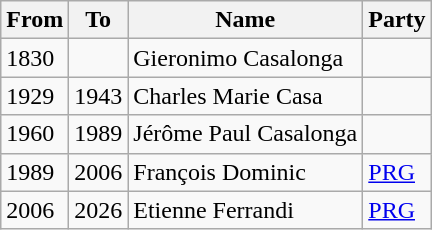<table class="wikitable">
<tr>
<th>From</th>
<th>To</th>
<th>Name</th>
<th>Party</th>
</tr>
<tr>
<td>1830</td>
<td></td>
<td>Gieronimo Casalonga</td>
<td></td>
</tr>
<tr>
<td>1929</td>
<td>1943</td>
<td>Charles Marie Casa</td>
<td></td>
</tr>
<tr>
<td>1960</td>
<td>1989</td>
<td>Jérôme Paul Casalonga</td>
<td></td>
</tr>
<tr>
<td>1989</td>
<td>2006</td>
<td>François Dominic</td>
<td><a href='#'>PRG</a></td>
</tr>
<tr>
<td>2006</td>
<td>2026</td>
<td>Etienne Ferrandi</td>
<td><a href='#'>PRG</a></td>
</tr>
</table>
